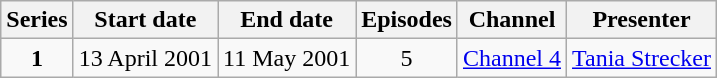<table class="wikitable" style="text-align:center;">
<tr>
<th>Series</th>
<th>Start date</th>
<th>End date</th>
<th>Episodes</th>
<th>Channel</th>
<th>Presenter</th>
</tr>
<tr>
<td><strong>1</strong></td>
<td>13 April 2001</td>
<td>11 May 2001</td>
<td>5</td>
<td><a href='#'>Channel 4</a></td>
<td><a href='#'>Tania Strecker</a></td>
</tr>
</table>
